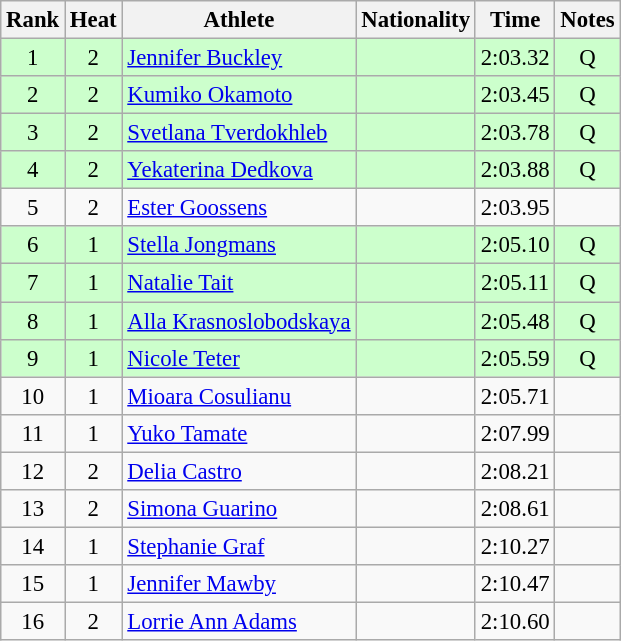<table class="wikitable sortable" style="text-align:center;font-size:95%">
<tr>
<th>Rank</th>
<th>Heat</th>
<th>Athlete</th>
<th>Nationality</th>
<th>Time</th>
<th>Notes</th>
</tr>
<tr bgcolor=ccffcc>
<td>1</td>
<td>2</td>
<td align="left"><a href='#'>Jennifer Buckley</a></td>
<td align=left></td>
<td>2:03.32</td>
<td>Q</td>
</tr>
<tr bgcolor=ccffcc>
<td>2</td>
<td>2</td>
<td align="left"><a href='#'>Kumiko Okamoto</a></td>
<td align=left></td>
<td>2:03.45</td>
<td>Q</td>
</tr>
<tr bgcolor=ccffcc>
<td>3</td>
<td>2</td>
<td align="left"><a href='#'>Svetlana Tverdokhleb</a></td>
<td align=left></td>
<td>2:03.78</td>
<td>Q</td>
</tr>
<tr bgcolor=ccffcc>
<td>4</td>
<td>2</td>
<td align="left"><a href='#'>Yekaterina Dedkova</a></td>
<td align=left></td>
<td>2:03.88</td>
<td>Q</td>
</tr>
<tr>
<td>5</td>
<td>2</td>
<td align="left"><a href='#'>Ester Goossens</a></td>
<td align=left></td>
<td>2:03.95</td>
<td></td>
</tr>
<tr bgcolor=ccffcc>
<td>6</td>
<td>1</td>
<td align="left"><a href='#'>Stella Jongmans</a></td>
<td align=left></td>
<td>2:05.10</td>
<td>Q</td>
</tr>
<tr bgcolor=ccffcc>
<td>7</td>
<td>1</td>
<td align="left"><a href='#'>Natalie Tait</a></td>
<td align=left></td>
<td>2:05.11</td>
<td>Q</td>
</tr>
<tr bgcolor=ccffcc>
<td>8</td>
<td>1</td>
<td align="left"><a href='#'>Alla Krasnoslobodskaya</a></td>
<td align=left></td>
<td>2:05.48</td>
<td>Q</td>
</tr>
<tr bgcolor=ccffcc>
<td>9</td>
<td>1</td>
<td align="left"><a href='#'>Nicole Teter</a></td>
<td align=left></td>
<td>2:05.59</td>
<td>Q</td>
</tr>
<tr>
<td>10</td>
<td>1</td>
<td align="left"><a href='#'>Mioara Cosulianu</a></td>
<td align=left></td>
<td>2:05.71</td>
<td></td>
</tr>
<tr>
<td>11</td>
<td>1</td>
<td align="left"><a href='#'>Yuko Tamate</a></td>
<td align=left></td>
<td>2:07.99</td>
<td></td>
</tr>
<tr>
<td>12</td>
<td>2</td>
<td align="left"><a href='#'>Delia Castro</a></td>
<td align=left></td>
<td>2:08.21</td>
<td></td>
</tr>
<tr>
<td>13</td>
<td>2</td>
<td align="left"><a href='#'>Simona Guarino</a></td>
<td align=left></td>
<td>2:08.61</td>
<td></td>
</tr>
<tr>
<td>14</td>
<td>1</td>
<td align="left"><a href='#'>Stephanie Graf</a></td>
<td align=left></td>
<td>2:10.27</td>
<td></td>
</tr>
<tr>
<td>15</td>
<td>1</td>
<td align="left"><a href='#'>Jennifer Mawby</a></td>
<td align=left></td>
<td>2:10.47</td>
<td></td>
</tr>
<tr>
<td>16</td>
<td>2</td>
<td align="left"><a href='#'>Lorrie Ann Adams</a></td>
<td align=left></td>
<td>2:10.60</td>
<td></td>
</tr>
</table>
